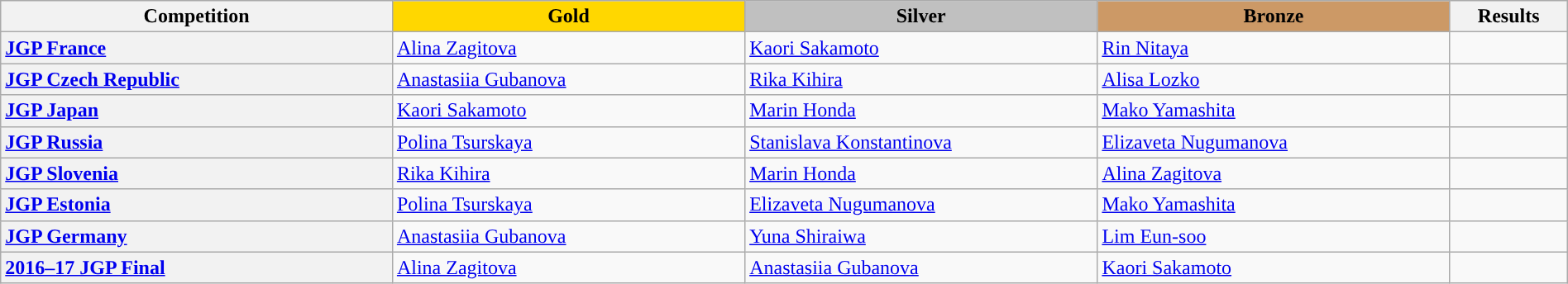<table class="wikitable unsortable" style="text-align:left; width:100%">
<tr>
<th scope="col" style="text-align:center; width:25%;">Competition</th>
<td scope="col" style="text-align:center; width:22.5%; background:gold"><strong>Gold</strong></td>
<td scope="col" style="text-align:center; width:22.5%; background:silver"><strong>Silver</strong></td>
<td scope="col" style="text-align:center; width:22.5%; background:#c96"><strong>Bronze</strong></td>
<th scope="col" style="text-align:center; width:7.5%;">Results</th>
</tr>
<tr>
<th scope="row" style="text-align:left"> <a href='#'>JGP France</a></th>
<td> <a href='#'>Alina Zagitova</a></td>
<td> <a href='#'>Kaori Sakamoto</a></td>
<td> <a href='#'>Rin Nitaya</a></td>
<td></td>
</tr>
<tr>
<th scope="row" style="text-align:left"> <a href='#'>JGP Czech Republic</a></th>
<td> <a href='#'>Anastasiia Gubanova</a></td>
<td> <a href='#'>Rika Kihira</a></td>
<td> <a href='#'>Alisa Lozko</a></td>
<td></td>
</tr>
<tr>
<th scope="row" style="text-align:left"> <a href='#'>JGP Japan</a></th>
<td> <a href='#'>Kaori Sakamoto</a></td>
<td> <a href='#'>Marin Honda</a></td>
<td> <a href='#'>Mako Yamashita</a></td>
<td></td>
</tr>
<tr>
<th scope="row" style="text-align:left"> <a href='#'>JGP Russia</a></th>
<td> <a href='#'>Polina Tsurskaya</a></td>
<td> <a href='#'>Stanislava Konstantinova</a></td>
<td> <a href='#'>Elizaveta Nugumanova</a></td>
<td></td>
</tr>
<tr>
<th scope="row" style="text-align:left"> <a href='#'>JGP Slovenia</a></th>
<td> <a href='#'>Rika Kihira</a></td>
<td> <a href='#'>Marin Honda</a></td>
<td> <a href='#'>Alina Zagitova</a></td>
<td></td>
</tr>
<tr>
<th scope="row" style="text-align:left"> <a href='#'>JGP Estonia</a></th>
<td> <a href='#'>Polina Tsurskaya</a></td>
<td> <a href='#'>Elizaveta Nugumanova</a></td>
<td> <a href='#'>Mako Yamashita</a></td>
<td></td>
</tr>
<tr>
<th scope="row" style="text-align:left"> <a href='#'>JGP Germany</a></th>
<td> <a href='#'>Anastasiia Gubanova</a></td>
<td> <a href='#'>Yuna Shiraiwa</a></td>
<td> <a href='#'>Lim Eun-soo</a></td>
<td></td>
</tr>
<tr>
<th scope="row" style="text-align:left"> <a href='#'>2016–17 JGP Final</a></th>
<td> <a href='#'>Alina Zagitova</a></td>
<td> <a href='#'>Anastasiia Gubanova</a></td>
<td> <a href='#'>Kaori Sakamoto</a></td>
<td></td>
</tr>
</table>
